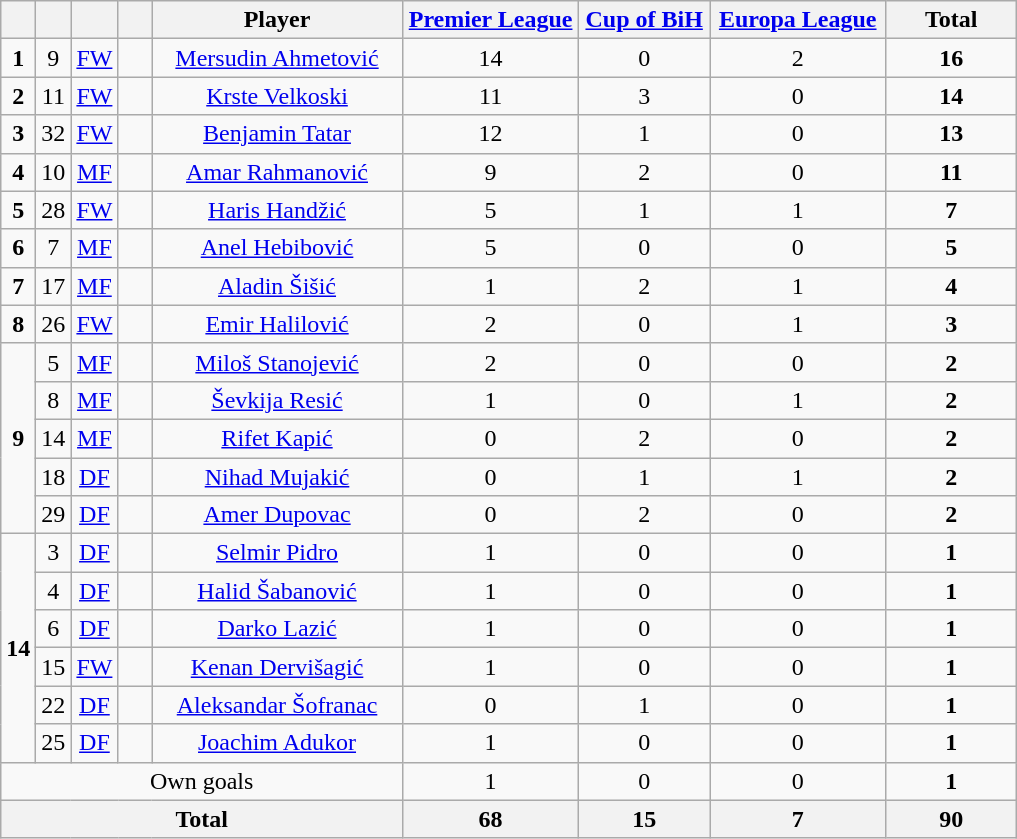<table class="wikitable sortable" style="text-align:center">
<tr>
<th width=15></th>
<th width=15></th>
<th width=15></th>
<th width=15></th>
<th width=160>Player</th>
<th width=110><a href='#'>Premier League</a></th>
<th width=80><a href='#'>Cup of BiH</a></th>
<th width=110><a href='#'>Europa League</a></th>
<th width=80>Total</th>
</tr>
<tr>
<td><strong>1</strong></td>
<td>9</td>
<td><a href='#'>FW</a></td>
<td></td>
<td><a href='#'>Mersudin Ahmetović</a></td>
<td>14 </td>
<td>0 </td>
<td>2 </td>
<td><strong>16</strong> </td>
</tr>
<tr>
<td><strong>2</strong></td>
<td>11</td>
<td><a href='#'>FW</a></td>
<td></td>
<td><a href='#'>Krste Velkoski</a></td>
<td>11 </td>
<td>3 </td>
<td>0 </td>
<td><strong>14</strong> </td>
</tr>
<tr>
<td><strong>3</strong></td>
<td>32</td>
<td><a href='#'>FW</a></td>
<td></td>
<td><a href='#'>Benjamin Tatar</a></td>
<td>12 </td>
<td>1 </td>
<td>0 </td>
<td><strong>13</strong> </td>
</tr>
<tr>
<td><strong>4</strong></td>
<td>10</td>
<td><a href='#'>MF</a></td>
<td></td>
<td><a href='#'>Amar Rahmanović</a></td>
<td>9 </td>
<td>2 </td>
<td>0 </td>
<td><strong>11</strong> </td>
</tr>
<tr>
<td><strong>5</strong></td>
<td>28</td>
<td><a href='#'>FW</a></td>
<td></td>
<td><a href='#'>Haris Handžić</a></td>
<td>5 </td>
<td>1 </td>
<td>1 </td>
<td><strong>7</strong> </td>
</tr>
<tr>
<td><strong>6</strong></td>
<td>7</td>
<td><a href='#'>MF</a></td>
<td></td>
<td><a href='#'>Anel Hebibović</a></td>
<td>5 </td>
<td>0 </td>
<td>0 </td>
<td><strong>5</strong> </td>
</tr>
<tr>
<td><strong>7</strong></td>
<td>17</td>
<td><a href='#'>MF</a></td>
<td></td>
<td><a href='#'>Aladin Šišić</a></td>
<td>1 </td>
<td>2 </td>
<td>1 </td>
<td><strong>4</strong> </td>
</tr>
<tr>
<td><strong>8</strong></td>
<td>26</td>
<td><a href='#'>FW</a></td>
<td></td>
<td><a href='#'>Emir Halilović</a></td>
<td>2 </td>
<td>0 </td>
<td>1 </td>
<td><strong>3</strong> </td>
</tr>
<tr>
<td rowspan=5><strong>9</strong></td>
<td>5</td>
<td><a href='#'>MF</a></td>
<td></td>
<td><a href='#'>Miloš Stanojević</a></td>
<td>2 </td>
<td>0 </td>
<td>0 </td>
<td><strong>2</strong> </td>
</tr>
<tr>
<td>8</td>
<td><a href='#'>MF</a></td>
<td></td>
<td><a href='#'>Ševkija Resić</a></td>
<td>1 </td>
<td>0 </td>
<td>1 </td>
<td><strong>2</strong> </td>
</tr>
<tr>
<td>14</td>
<td><a href='#'>MF</a></td>
<td></td>
<td><a href='#'>Rifet Kapić</a></td>
<td>0 </td>
<td>2 </td>
<td>0 </td>
<td><strong>2</strong> </td>
</tr>
<tr>
<td>18</td>
<td><a href='#'>DF</a></td>
<td></td>
<td><a href='#'>Nihad Mujakić</a></td>
<td>0 </td>
<td>1 </td>
<td>1 </td>
<td><strong>2</strong> </td>
</tr>
<tr>
<td>29</td>
<td><a href='#'>DF</a></td>
<td></td>
<td><a href='#'>Amer Dupovac</a></td>
<td>0 </td>
<td>2 </td>
<td>0 </td>
<td><strong>2</strong> </td>
</tr>
<tr>
<td rowspan=6><strong>14</strong></td>
<td>3</td>
<td><a href='#'>DF</a></td>
<td></td>
<td><a href='#'>Selmir Pidro</a></td>
<td>1 </td>
<td>0 </td>
<td>0 </td>
<td><strong>1</strong> </td>
</tr>
<tr>
<td>4</td>
<td><a href='#'>DF</a></td>
<td></td>
<td><a href='#'>Halid Šabanović</a></td>
<td>1 </td>
<td>0 </td>
<td>0 </td>
<td><strong>1</strong> </td>
</tr>
<tr>
<td>6</td>
<td><a href='#'>DF</a></td>
<td></td>
<td><a href='#'>Darko Lazić</a></td>
<td>1 </td>
<td>0 </td>
<td>0 </td>
<td><strong>1</strong> </td>
</tr>
<tr>
<td>15</td>
<td><a href='#'>FW</a></td>
<td></td>
<td><a href='#'>Kenan Dervišagić</a></td>
<td>1 </td>
<td>0 </td>
<td>0 </td>
<td><strong>1</strong> </td>
</tr>
<tr>
<td>22</td>
<td><a href='#'>DF</a></td>
<td></td>
<td><a href='#'>Aleksandar Šofranac</a></td>
<td>0 </td>
<td>1 </td>
<td>0 </td>
<td><strong>1</strong> </td>
</tr>
<tr>
<td>25</td>
<td><a href='#'>DF</a></td>
<td></td>
<td><a href='#'>Joachim Adukor</a></td>
<td>1 </td>
<td>0 </td>
<td>0 </td>
<td><strong>1</strong> </td>
</tr>
<tr>
<td colspan=5>Own goals</td>
<td>1 </td>
<td>0 </td>
<td>0 </td>
<td><strong>1</strong> </td>
</tr>
<tr>
<th colspan=5>Total</th>
<th>68</th>
<th>15</th>
<th>7</th>
<th>90</th>
</tr>
</table>
